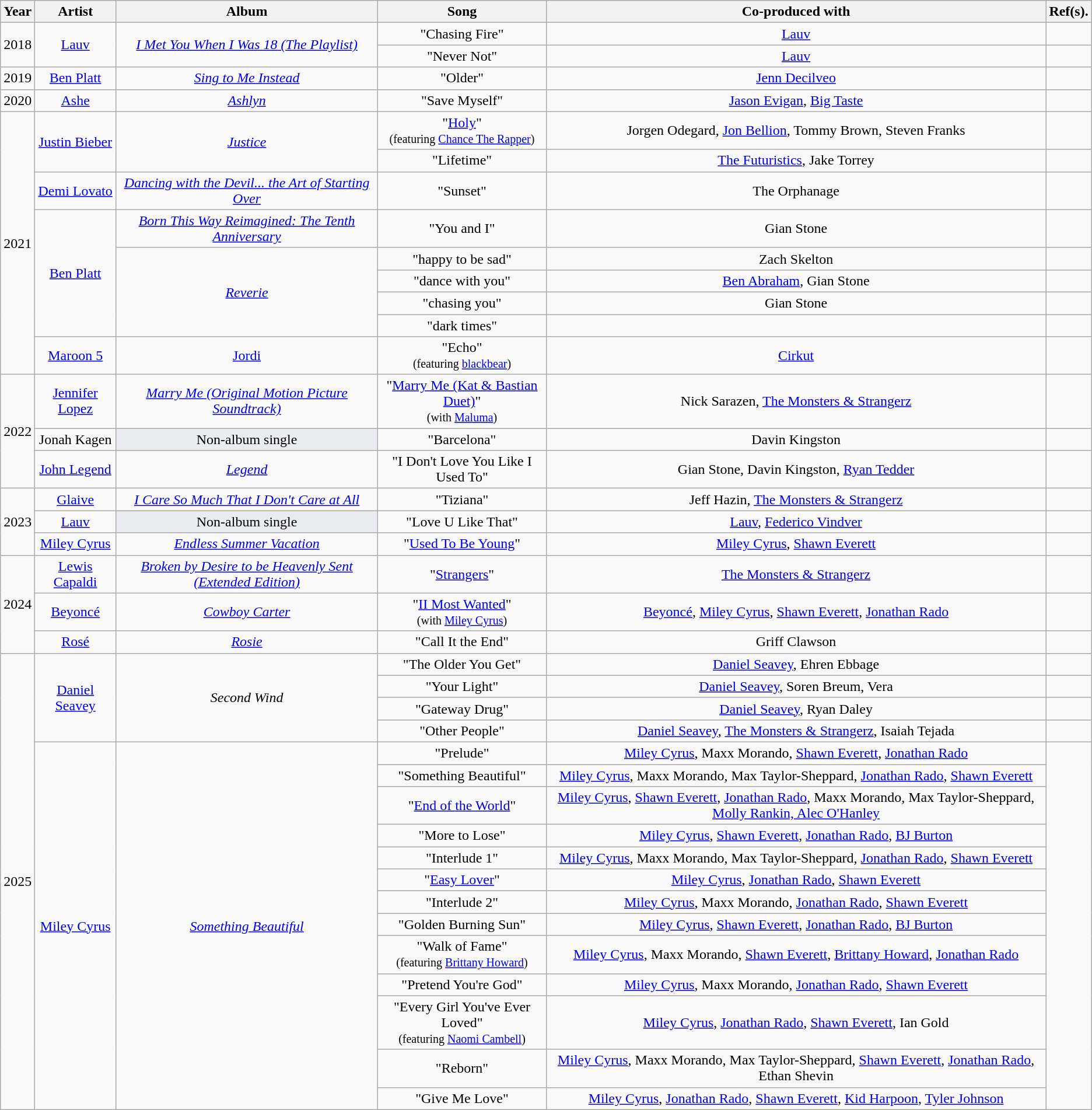<table class="wikitable sortable plainrowheaders" style="text-align:center;">
<tr>
<th>Year</th>
<th>Artist</th>
<th>Album</th>
<th>Song</th>
<th>Co-produced with</th>
<th>Ref(s).</th>
</tr>
<tr>
<td rowspan="2">2018</td>
<td rowspan="2"><a href='#'>Lauv</a></td>
<td rowspan="2"><em><a href='#'>I Met You When I Was 18 (The Playlist)</a></em></td>
<td>"Chasing Fire"</td>
<td><a href='#'>Lauv</a></td>
<td></td>
</tr>
<tr>
<td>"Never Not"</td>
<td><a href='#'>Lauv</a></td>
<td></td>
</tr>
<tr>
<td>2019</td>
<td><a href='#'>Ben Platt</a></td>
<td><em><a href='#'>Sing to Me Instead</a></em></td>
<td>"Older"</td>
<td><a href='#'>Jenn Decilveo</a></td>
<td></td>
</tr>
<tr>
<td>2020</td>
<td><a href='#'>Ashe</a></td>
<td><em><a href='#'>Ashlyn</a></em></td>
<td>"Save Myself"</td>
<td><a href='#'>Jason Evigan</a>, <a href='#'>Big Taste</a></td>
<td></td>
</tr>
<tr>
<td rowspan="9">2021</td>
<td rowspan="2"><a href='#'>Justin Bieber</a></td>
<td rowspan="2"><em><a href='#'>Justice</a></em></td>
<td>"<a href='#'>Holy</a>"<br><small>(featuring <a href='#'>Chance The Rapper</a>)</small></td>
<td>Jorgen Odegard, <a href='#'>Jon Bellion</a>, Tommy Brown, Steven Franks</td>
<td></td>
</tr>
<tr>
<td>"Lifetime"</td>
<td><a href='#'>The Futuristics</a>, Jake Torrey</td>
<td></td>
</tr>
<tr>
<td><a href='#'>Demi Lovato</a></td>
<td><em><a href='#'>Dancing with the Devil... the Art of Starting Over</a></em></td>
<td>"Sunset"</td>
<td>The Orphanage</td>
<td></td>
</tr>
<tr>
<td rowspan="5"><a href='#'>Ben Platt</a></td>
<td><em><a href='#'>Born This Way Reimagined: The Tenth Anniversary</a></em></td>
<td>"You and I"</td>
<td>Gian Stone</td>
<td></td>
</tr>
<tr>
<td rowspan="4"><em><a href='#'>Reverie</a></em></td>
<td>"happy to be sad"</td>
<td>Zach Skelton</td>
<td></td>
</tr>
<tr>
<td>"dance with you"</td>
<td><a href='#'>Ben Abraham</a>, Gian Stone</td>
<td></td>
</tr>
<tr>
<td>"chasing you"</td>
<td>Gian Stone</td>
<td></td>
</tr>
<tr>
<td>"dark times"</td>
<td></td>
<td></td>
</tr>
<tr>
<td><a href='#'>Maroon 5</a></td>
<td><a href='#'>Jordi</a></td>
<td>"Echo"<br><small>(featuring <a href='#'>blackbear</a>)</small></td>
<td><a href='#'>Cirkut</a></td>
<td></td>
</tr>
<tr>
<td rowspan="3">2022</td>
<td><a href='#'>Jennifer Lopez</a></td>
<td><em><a href='#'>Marry Me (Original Motion Picture Soundtrack)</a></em></td>
<td>"<a href='#'>Marry Me (Kat & Bastian Duet)</a>"<br><small>(with <a href='#'>Maluma</a>)</small></td>
<td>Nick Sarazen, <a href='#'>The Monsters & Strangerz</a></td>
<td></td>
</tr>
<tr>
<td>Jonah Kagen</td>
<td style="background: #EAECF0; text-align:center;">Non-album single</td>
<td>"Barcelona"</td>
<td>Davin Kingston</td>
<td></td>
</tr>
<tr>
<td><a href='#'>John Legend</a></td>
<td><em><a href='#'>Legend</a></em></td>
<td>"I Don't Love You Like I Used To"</td>
<td>Gian Stone, Davin Kingston, <a href='#'>Ryan Tedder</a></td>
<td></td>
</tr>
<tr>
<td rowspan="3">2023</td>
<td><a href='#'>Glaive</a></td>
<td><em><a href='#'>I Care So Much That I Don't Care at All</a></em></td>
<td>"Tiziana"</td>
<td>Jeff Hazin, <a href='#'>The Monsters & Strangerz</a></td>
<td></td>
</tr>
<tr>
<td><a href='#'>Lauv</a></td>
<td style="background: #EAECF0; text-align:center;">Non-album single</td>
<td>"Love U Like That"</td>
<td><a href='#'>Lauv</a>, <a href='#'>Federico Vindver</a></td>
<td></td>
</tr>
<tr>
<td><a href='#'>Miley Cyrus</a></td>
<td><em><a href='#'>Endless Summer Vacation</a></em></td>
<td>"<a href='#'>Used To Be Young</a>"</td>
<td><a href='#'>Miley Cyrus</a>, <a href='#'>Shawn Everett</a></td>
<td></td>
</tr>
<tr>
<td rowspan="3">2024</td>
<td><a href='#'>Lewis Capaldi</a></td>
<td><em><a href='#'>Broken by Desire to be Heavenly Sent (Extended Edition)</a></em></td>
<td>"<a href='#'>Strangers</a>"</td>
<td><a href='#'>The Monsters & Strangerz</a></td>
<td></td>
</tr>
<tr>
<td><a href='#'>Beyoncé</a></td>
<td><em><a href='#'>Cowboy Carter</a></em></td>
<td>"<a href='#'>II Most Wanted</a>"<br><small>(with <a href='#'>Miley Cyrus</a>)</small></td>
<td><a href='#'>Beyoncé</a>, <a href='#'>Miley Cyrus</a>, <a href='#'>Shawn Everett</a>, <a href='#'>Jonathan Rado</a></td>
<td></td>
</tr>
<tr>
<td><a href='#'>Rosé</a></td>
<td><a href='#'><em>Rosie</em></a></td>
<td>"Call It the End"</td>
<td>Griff Clawson</td>
<td></td>
</tr>
<tr>
<td rowspan="17">2025</td>
<td rowspan="4"><a href='#'>Daniel Seavey</a></td>
<td rowspan="4"><em>Second Wind</em></td>
<td>"The Older You Get"</td>
<td><a href='#'>Daniel Seavey</a>, Ehren Ebbage</td>
<td></td>
</tr>
<tr>
<td>"Your Light"</td>
<td><a href='#'>Daniel Seavey</a>, Soren Breum, Vera</td>
<td></td>
</tr>
<tr>
<td>"Gateway Drug"</td>
<td><a href='#'>Daniel Seavey</a>, Ryan Daley</td>
<td></td>
</tr>
<tr>
<td>"Other People"</td>
<td><a href='#'>Daniel Seavey</a>, <a href='#'>The Monsters & Strangerz</a>, Isaiah Tejada</td>
<td></td>
</tr>
<tr>
<td rowspan="13"><a href='#'>Miley Cyrus</a></td>
<td rowspan="13"><a href='#'><em>Something Beautiful</em></a></td>
<td>"Prelude"</td>
<td><a href='#'>Miley Cyrus</a>, Maxx Morando, <a href='#'>Shawn Everett</a>, <a href='#'>Jonathan Rado</a></td>
<td rowspan="13"></td>
</tr>
<tr>
<td>"Something Beautiful"</td>
<td><a href='#'>Miley Cyrus</a>, Maxx Morando, Max Taylor-Sheppard, <a href='#'>Jonathan Rado</a>, <a href='#'>Shawn Everett</a></td>
</tr>
<tr>
<td>"<a href='#'>End of the World</a>"</td>
<td><a href='#'>Miley Cyrus</a>, <a href='#'>Shawn Everett</a>, <a href='#'>Jonathan Rado</a>, Maxx Morando, Max Taylor-Sheppard, <a href='#'>Molly Rankin, Alec O'Hanley</a></td>
</tr>
<tr>
<td>"More to Lose"</td>
<td><a href='#'>Miley Cyrus</a>, <a href='#'>Shawn Everett</a>, <a href='#'>Jonathan Rado</a>, <a href='#'>BJ Burton</a></td>
</tr>
<tr>
<td>"Interlude 1"</td>
<td><a href='#'>Miley Cyrus</a>, Maxx Morando, Max Taylor-Sheppard, <a href='#'>Jonathan Rado</a>, <a href='#'>Shawn Everett</a></td>
</tr>
<tr>
<td>"<a href='#'>Easy Lover</a>"</td>
<td><a href='#'>Miley Cyrus</a>, <a href='#'>Jonathan Rado</a>, <a href='#'>Shawn Everett</a></td>
</tr>
<tr>
<td>"Interlude 2"</td>
<td><a href='#'>Miley Cyrus</a>, Maxx Morando, <a href='#'>Jonathan Rado</a>, <a href='#'>Shawn Everett</a></td>
</tr>
<tr>
<td>"Golden Burning Sun"</td>
<td><a href='#'>Miley Cyrus</a>, <a href='#'>Shawn Everett</a>, <a href='#'>Jonathan Rado</a>, <a href='#'>BJ Burton</a></td>
</tr>
<tr>
<td>"Walk of Fame"<br><small>(featuring <a href='#'>Brittany Howard</a>)</small></td>
<td><a href='#'>Miley Cyrus</a>, Maxx Morando, <a href='#'>Shawn Everett</a>, <a href='#'>Brittany Howard</a>, <a href='#'>Jonathan Rado</a></td>
</tr>
<tr>
<td>"Pretend You're God"</td>
<td><a href='#'>Miley Cyrus</a>, Maxx Morando, <a href='#'>Jonathan Rado</a>, <a href='#'>Shawn Everett</a></td>
</tr>
<tr>
<td>"Every Girl You've Ever Loved"<br><small>(featuring <a href='#'>Naomi Cambell</a>)</small></td>
<td><a href='#'>Miley Cyrus</a>, <a href='#'>Jonathan Rado</a>, <a href='#'>Shawn Everett</a>, Ian Gold</td>
</tr>
<tr>
<td>"Reborn"</td>
<td><a href='#'>Miley Cyrus</a>, Maxx Morando, Max Taylor-Sheppard, <a href='#'>Shawn Everett</a>, <a href='#'>Jonathan Rado</a>, Ethan Shevin</td>
</tr>
<tr>
<td>"Give Me Love"</td>
<td><a href='#'>Miley Cyrus</a>, <a href='#'>Jonathan Rado</a>, <a href='#'>Shawn Everett</a>, <a href='#'>Kid Harpoon</a>, <a href='#'>Tyler Johnson</a></td>
</tr>
</table>
